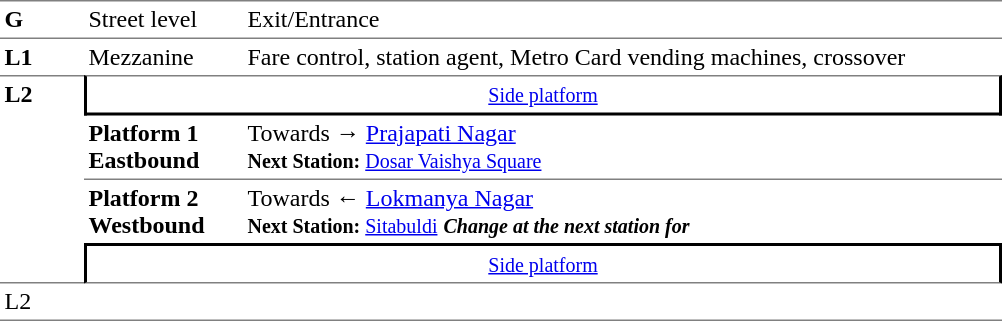<table table border=0 cellspacing=0 cellpadding=3>
<tr>
<td style="border-bottom:solid 1px gray;border-top:solid 1px gray;" width=50 valign=top><strong>G</strong></td>
<td style="border-top:solid 1px gray;border-bottom:solid 1px gray;" width=100 valign=top>Street level</td>
<td style="border-top:solid 1px gray;border-bottom:solid 1px gray;" width=500 valign=top>Exit/Entrance</td>
</tr>
<tr>
<td valign=top><strong>L1</strong></td>
<td valign=top>Mezzanine</td>
<td valign=top>Fare control, station agent, Metro Card vending machines, crossover<br></td>
</tr>
<tr>
<td style="border-top:solid 1px gray;border-bottom:solid 1px gray;" width=50 rowspan=4 valign=top><strong>L2</strong></td>
<td style="border-top:solid 1px gray;border-right:solid 2px black;border-left:solid 2px black;border-bottom:solid 2px black;text-align:center;" colspan=2><small><a href='#'>Side platform</a></small></td>
</tr>
<tr>
<td style="border-bottom:solid 1px gray;" width=100><span><strong>Platform 1</strong><br><strong>Eastbound</strong></span></td>
<td style="border-bottom:solid 1px gray;" width=500>Towards → <a href='#'>Prajapati Nagar</a><br><small><strong>Next Station:</strong> <a href='#'>Dosar Vaishya Square</a></small></td>
</tr>
<tr>
<td><span><strong>Platform 2</strong><br><strong>Westbound</strong></span></td>
<td>Towards ← <a href='#'>Lokmanya Nagar</a><br><small><strong>Next Station:</strong> <a href='#'>Sitabuldi</a></small> <small><strong><em>Change at the next station for <strong><em></small></td>
</tr>
<tr>
<td style="border-top:solid 2px black;border-right:solid 2px black;border-left:solid 2px black;border-bottom:solid 1px gray;" colspan=2  align=center><small><a href='#'>Side platform</a></small></td>
</tr>
<tr>
<td style="border-bottom:solid 1px gray;" width=50 rowspan=2 valign=top></strong>L2<strong></td>
<td style="border-bottom:solid 1px gray;" width=100></td>
<td style="border-bottom:solid 1px gray;" width=500></td>
</tr>
<tr>
</tr>
</table>
